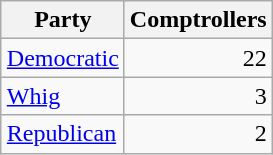<table class=wikitable style="float:right;margin:0 0 0.5em 1em;">
<tr>
<th colspan=2>Party</th>
<th>Comptrollers</th>
</tr>
<tr>
<td colspan=2><a href='#'>Democratic</a></td>
<td align=right>22</td>
</tr>
<tr>
<td colspan=2><a href='#'>Whig</a></td>
<td align=right>3</td>
</tr>
<tr>
<td colspan=2><a href='#'>Republican</a></td>
<td align=right>2</td>
</tr>
</table>
